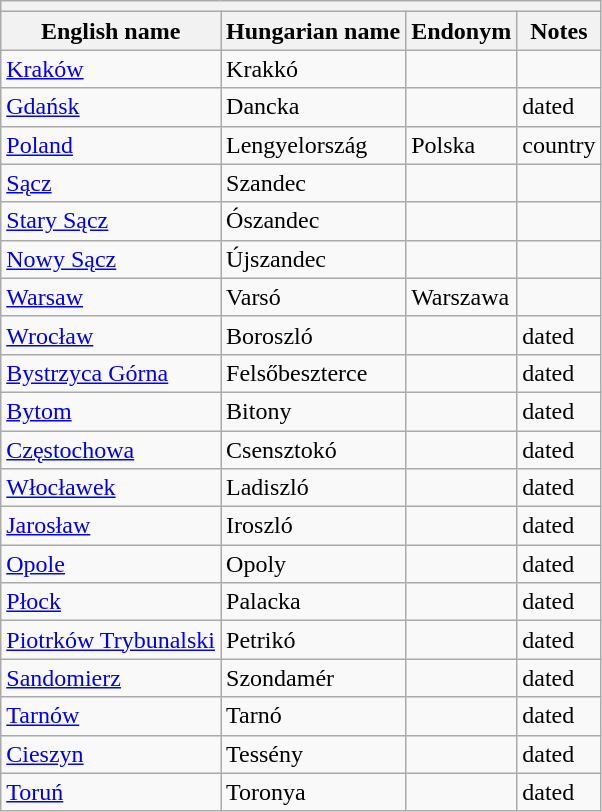<table class="wikitable sortable">
<tr>
<th colspan="4"></th>
</tr>
<tr>
<th>English name</th>
<th>Hungarian name</th>
<th>Endonym</th>
<th>Notes</th>
</tr>
<tr>
<td><a href='#'>Kraków</a></td>
<td>Krakkó</td>
<td></td>
<td></td>
</tr>
<tr>
<td><a href='#'>Gdańsk</a></td>
<td>Dancka</td>
<td></td>
<td>dated</td>
</tr>
<tr>
<td><a href='#'>Poland</a></td>
<td>Lengyelország</td>
<td>Polska</td>
<td>country</td>
</tr>
<tr>
<td><a href='#'>Sącz</a></td>
<td>Szandec</td>
<td></td>
<td></td>
</tr>
<tr>
<td><a href='#'>Stary Sącz</a></td>
<td>Ószandec</td>
<td></td>
<td></td>
</tr>
<tr>
<td><a href='#'>Nowy Sącz</a></td>
<td>Újszandec</td>
<td></td>
<td></td>
</tr>
<tr>
<td><a href='#'>Warsaw</a></td>
<td>Varsó</td>
<td>Warszawa</td>
<td></td>
</tr>
<tr>
<td><a href='#'>Wrocław</a></td>
<td>Boroszló</td>
<td></td>
<td>dated</td>
</tr>
<tr>
<td><a href='#'>Bystrzyca Górna</a></td>
<td>Felsőbeszterce</td>
<td></td>
<td>dated</td>
</tr>
<tr>
<td><a href='#'>Bytom</a></td>
<td>Bitony</td>
<td></td>
<td>dated</td>
</tr>
<tr>
<td><a href='#'>Częstochowa</a></td>
<td>Csensztokó</td>
<td></td>
<td>dated</td>
</tr>
<tr>
<td><a href='#'>Włocławek</a></td>
<td>Ladiszló</td>
<td></td>
<td>dated</td>
</tr>
<tr>
<td><a href='#'>Jarosław</a></td>
<td>Iroszló</td>
<td></td>
<td>dated</td>
</tr>
<tr>
<td><a href='#'>Opole</a></td>
<td>Opoly</td>
<td></td>
<td>dated</td>
</tr>
<tr>
<td><a href='#'>Płock</a></td>
<td>Palacka</td>
<td></td>
<td>dated</td>
</tr>
<tr>
<td><a href='#'>Piotrków Trybunalski</a></td>
<td>Petrikó</td>
<td></td>
<td>dated</td>
</tr>
<tr>
<td><a href='#'>Sandomierz</a></td>
<td>Szondamér</td>
<td></td>
<td>dated</td>
</tr>
<tr>
<td><a href='#'>Tarnów</a></td>
<td>Tarnó</td>
<td></td>
<td>dated</td>
</tr>
<tr>
<td><a href='#'>Cieszyn</a></td>
<td>Tessény</td>
<td></td>
<td>dated</td>
</tr>
<tr>
<td><a href='#'>Toruń</a></td>
<td>Toronya</td>
<td></td>
<td>dated</td>
</tr>
</table>
